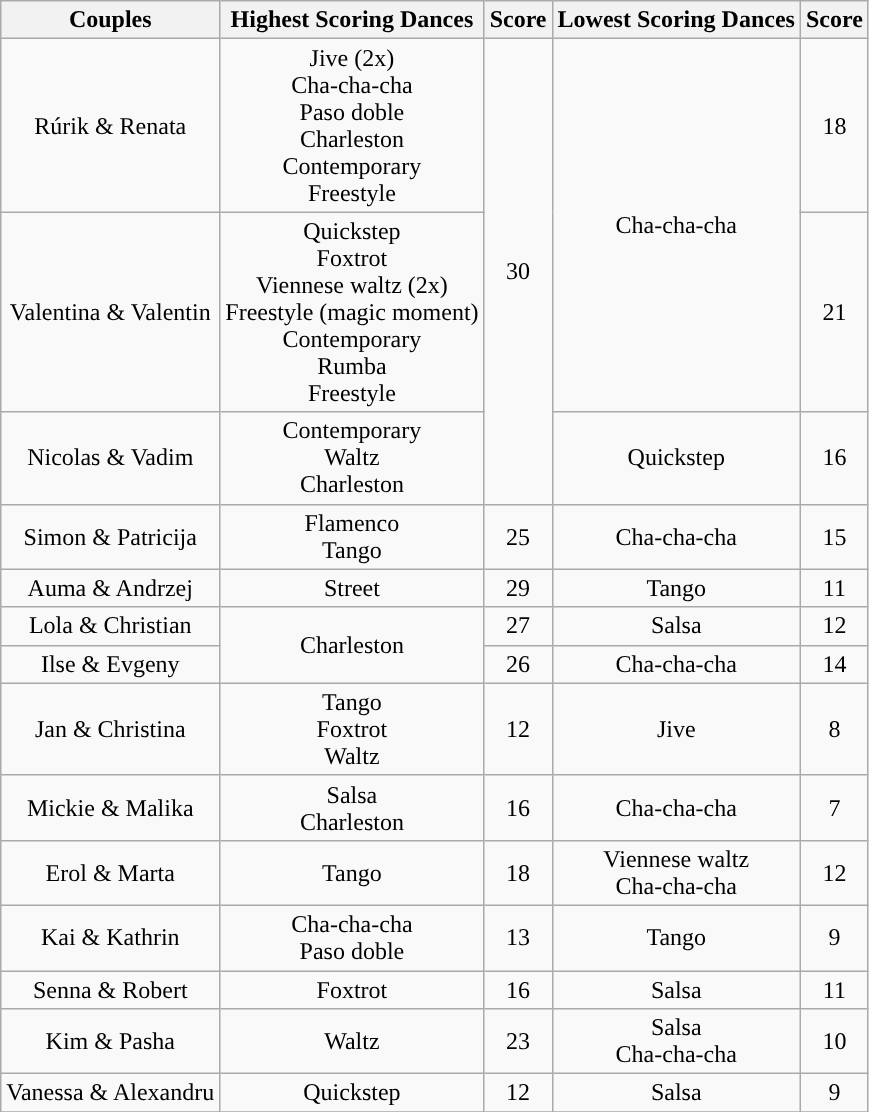<table class="wikitable sortable" style="text-align:center;">
<tr>
<th>Couples</th>
<th>Highest Scoring Dances</th>
<th>Score</th>
<th>Lowest Scoring Dances</th>
<th>Score</th>
</tr>
<tr>
<td>Rúrik & Renata</td>
<td>Jive (2x)<br>Cha-cha-cha<br>Paso doble<br>Charleston<br>Contemporary<br>Freestyle</td>
<td rowspan="3">30</td>
<td rowspan="2">Cha-cha-cha</td>
<td>18</td>
</tr>
<tr>
<td>Valentina & Valentin</td>
<td>Quickstep<br>Foxtrot<br>Viennese waltz (2x)<br>Freestyle (magic moment)<br>Contemporary<br>Rumba<br>Freestyle</td>
<td>21</td>
</tr>
<tr>
<td>Nicolas & Vadim</td>
<td>Contemporary<br>Waltz<br>Charleston</td>
<td>Quickstep</td>
<td>16</td>
</tr>
<tr>
<td>Simon & Patricija</td>
<td>Flamenco<br>Tango</td>
<td>25</td>
<td>Cha-cha-cha</td>
<td>15</td>
</tr>
<tr>
<td>Auma & Andrzej</td>
<td>Street</td>
<td>29</td>
<td>Tango</td>
<td>11</td>
</tr>
<tr>
<td>Lola & Christian</td>
<td rowspan="2">Charleston</td>
<td>27</td>
<td>Salsa</td>
<td>12</td>
</tr>
<tr>
<td>Ilse & Evgeny</td>
<td>26</td>
<td>Cha-cha-cha</td>
<td>14</td>
</tr>
<tr>
<td>Jan & Christina</td>
<td>Tango<br>Foxtrot<br>Waltz</td>
<td>12</td>
<td>Jive</td>
<td>8</td>
</tr>
<tr>
<td>Mickie & Malika</td>
<td>Salsa<br>Charleston</td>
<td>16</td>
<td>Cha-cha-cha</td>
<td>7</td>
</tr>
<tr>
<td>Erol & Marta</td>
<td>Tango</td>
<td>18</td>
<td>Viennese waltz<br>Cha-cha-cha</td>
<td>12</td>
</tr>
<tr>
<td>Kai & Kathrin</td>
<td>Cha-cha-cha<br>Paso doble</td>
<td>13</td>
<td>Tango</td>
<td>9</td>
</tr>
<tr>
<td>Senna & Robert</td>
<td>Foxtrot</td>
<td>16</td>
<td>Salsa</td>
<td>11</td>
</tr>
<tr>
<td>Kim & Pasha</td>
<td>Waltz</td>
<td>23</td>
<td>Salsa<br>Cha-cha-cha</td>
<td>10</td>
</tr>
<tr>
<td>Vanessa & Alexandru</td>
<td>Quickstep</td>
<td>12</td>
<td>Salsa</td>
<td>9</td>
</tr>
<tr>
</tr>
</table>
